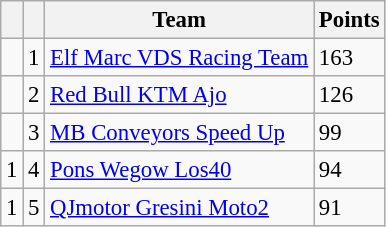<table class="wikitable" style="font-size: 95%;">
<tr>
<th></th>
<th></th>
<th>Team</th>
<th>Points</th>
</tr>
<tr>
<td></td>
<td align=center>1</td>
<td> <a href='#'>Elf Marc VDS Racing Team</a></td>
<td align=left>163</td>
</tr>
<tr>
<td></td>
<td align=center>2</td>
<td> <a href='#'>Red Bull KTM Ajo</a></td>
<td align=left>126</td>
</tr>
<tr>
<td></td>
<td align=center>3</td>
<td> <a href='#'>MB Conveyors Speed Up</a></td>
<td align=left>99</td>
</tr>
<tr>
<td> 1</td>
<td align=center>4</td>
<td> <a href='#'>Pons Wegow Los40</a></td>
<td align=left>94</td>
</tr>
<tr>
<td> 1</td>
<td align=center>5</td>
<td> <a href='#'>QJmotor Gresini Moto2</a></td>
<td align=left>91</td>
</tr>
</table>
